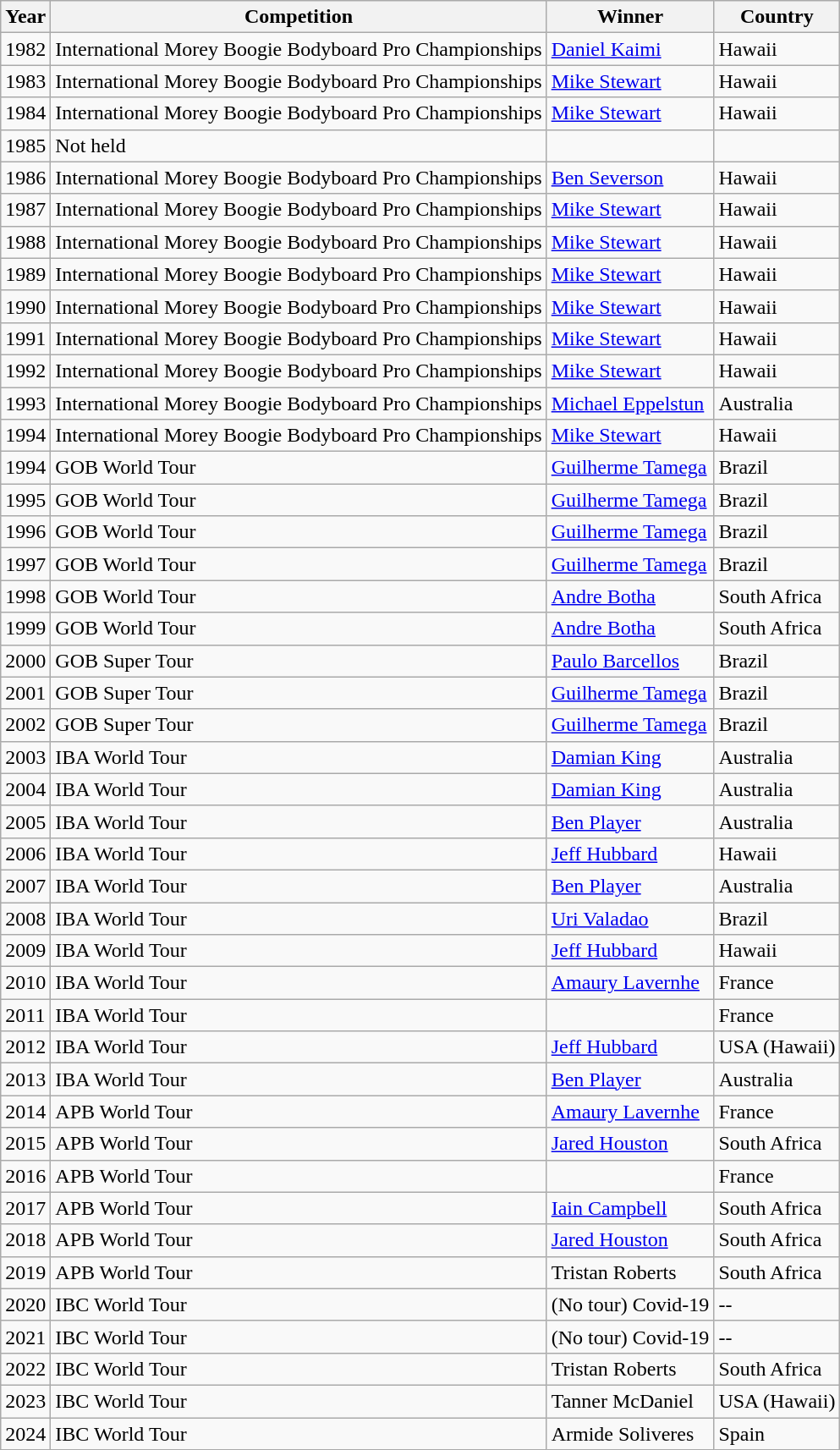<table class="wikitable sortable" border="1">
<tr>
<th>Year</th>
<th>Competition</th>
<th>Winner</th>
<th>Country</th>
</tr>
<tr>
<td>1982</td>
<td>International Morey Boogie Bodyboard Pro Championships</td>
<td><a href='#'>Daniel Kaimi</a></td>
<td>Hawaii</td>
</tr>
<tr>
<td>1983</td>
<td>International Morey Boogie Bodyboard Pro Championships</td>
<td><a href='#'>Mike Stewart</a></td>
<td>Hawaii</td>
</tr>
<tr>
<td>1984</td>
<td>International Morey Boogie Bodyboard Pro Championships</td>
<td><a href='#'>Mike Stewart</a></td>
<td>Hawaii</td>
</tr>
<tr>
<td>1985</td>
<td>Not held</td>
<td></td>
<td></td>
</tr>
<tr>
<td>1986</td>
<td>International Morey Boogie Bodyboard Pro Championships</td>
<td><a href='#'>Ben Severson</a></td>
<td>Hawaii</td>
</tr>
<tr>
<td>1987</td>
<td>International Morey Boogie Bodyboard Pro Championships</td>
<td><a href='#'>Mike Stewart</a></td>
<td>Hawaii</td>
</tr>
<tr>
<td>1988</td>
<td>International Morey Boogie Bodyboard Pro Championships</td>
<td><a href='#'>Mike Stewart</a></td>
<td>Hawaii</td>
</tr>
<tr>
<td>1989</td>
<td>International Morey Boogie Bodyboard Pro Championships</td>
<td><a href='#'>Mike Stewart</a></td>
<td>Hawaii</td>
</tr>
<tr>
<td>1990</td>
<td>International Morey Boogie Bodyboard Pro Championships</td>
<td><a href='#'>Mike Stewart</a></td>
<td>Hawaii</td>
</tr>
<tr>
<td>1991</td>
<td>International Morey Boogie Bodyboard Pro Championships</td>
<td><a href='#'>Mike Stewart</a></td>
<td>Hawaii</td>
</tr>
<tr>
<td>1992</td>
<td>International Morey Boogie Bodyboard Pro Championships</td>
<td><a href='#'>Mike Stewart</a></td>
<td>Hawaii</td>
</tr>
<tr>
<td>1993</td>
<td>International Morey Boogie Bodyboard Pro Championships</td>
<td><a href='#'>Michael Eppelstun</a></td>
<td>Australia</td>
</tr>
<tr>
<td>1994</td>
<td>International Morey Boogie Bodyboard Pro Championships</td>
<td><a href='#'>Mike Stewart</a></td>
<td>Hawaii</td>
</tr>
<tr>
<td>1994</td>
<td>GOB World Tour</td>
<td><a href='#'>Guilherme Tamega</a></td>
<td>Brazil</td>
</tr>
<tr>
<td>1995</td>
<td>GOB World Tour</td>
<td><a href='#'>Guilherme Tamega</a></td>
<td>Brazil</td>
</tr>
<tr>
<td>1996</td>
<td>GOB World Tour</td>
<td><a href='#'>Guilherme Tamega</a></td>
<td>Brazil</td>
</tr>
<tr>
<td>1997</td>
<td>GOB World Tour</td>
<td><a href='#'>Guilherme Tamega</a></td>
<td>Brazil</td>
</tr>
<tr>
<td>1998</td>
<td>GOB World Tour</td>
<td><a href='#'>Andre Botha</a></td>
<td>South Africa</td>
</tr>
<tr>
<td>1999</td>
<td>GOB World Tour</td>
<td><a href='#'>Andre Botha</a></td>
<td>South Africa</td>
</tr>
<tr>
<td>2000</td>
<td>GOB Super Tour</td>
<td><a href='#'>Paulo Barcellos</a></td>
<td>Brazil</td>
</tr>
<tr>
<td>2001</td>
<td>GOB Super Tour</td>
<td><a href='#'>Guilherme Tamega</a></td>
<td>Brazil</td>
</tr>
<tr>
<td>2002</td>
<td>GOB Super Tour</td>
<td><a href='#'>Guilherme Tamega</a></td>
<td>Brazil</td>
</tr>
<tr>
<td>2003</td>
<td>IBA World Tour</td>
<td><a href='#'>Damian King</a></td>
<td>Australia</td>
</tr>
<tr>
<td>2004</td>
<td>IBA World Tour</td>
<td><a href='#'>Damian King</a></td>
<td>Australia</td>
</tr>
<tr>
<td>2005</td>
<td>IBA World Tour</td>
<td><a href='#'>Ben Player</a></td>
<td>Australia</td>
</tr>
<tr>
<td>2006</td>
<td>IBA World Tour</td>
<td><a href='#'>Jeff Hubbard</a></td>
<td>Hawaii</td>
</tr>
<tr>
<td>2007</td>
<td>IBA World Tour</td>
<td><a href='#'>Ben Player</a></td>
<td>Australia</td>
</tr>
<tr>
<td>2008</td>
<td>IBA World Tour</td>
<td><a href='#'>Uri Valadao</a></td>
<td>Brazil</td>
</tr>
<tr>
<td>2009</td>
<td>IBA World Tour</td>
<td><a href='#'>Jeff Hubbard</a></td>
<td>Hawaii</td>
</tr>
<tr>
<td>2010</td>
<td>IBA World Tour</td>
<td><a href='#'>Amaury Lavernhe</a></td>
<td>France</td>
</tr>
<tr>
<td>2011</td>
<td>IBA World Tour</td>
<td></td>
<td>France</td>
</tr>
<tr>
<td>2012</td>
<td>IBA World Tour</td>
<td><a href='#'>Jeff Hubbard</a></td>
<td>USA (Hawaii)</td>
</tr>
<tr>
<td>2013</td>
<td>IBA World Tour</td>
<td><a href='#'>Ben Player</a></td>
<td>Australia</td>
</tr>
<tr>
<td>2014</td>
<td>APB World Tour</td>
<td><a href='#'>Amaury Lavernhe</a></td>
<td>France</td>
</tr>
<tr>
<td>2015</td>
<td>APB World Tour</td>
<td><a href='#'>Jared Houston</a></td>
<td>South Africa</td>
</tr>
<tr>
<td>2016</td>
<td>APB World Tour</td>
<td></td>
<td>France</td>
</tr>
<tr>
<td>2017</td>
<td>APB World Tour</td>
<td><a href='#'>Iain Campbell</a></td>
<td>South Africa</td>
</tr>
<tr>
<td>2018</td>
<td>APB World Tour</td>
<td><a href='#'>Jared Houston</a></td>
<td>South Africa</td>
</tr>
<tr>
<td>2019</td>
<td>APB World Tour</td>
<td>Tristan Roberts</td>
<td>South Africa</td>
</tr>
<tr>
<td>2020</td>
<td>IBC World Tour</td>
<td>(No tour) Covid-19</td>
<td>--</td>
</tr>
<tr>
<td>2021</td>
<td>IBC World Tour</td>
<td>(No tour) Covid-19</td>
<td>--</td>
</tr>
<tr>
<td>2022</td>
<td>IBC World Tour</td>
<td>Tristan Roberts</td>
<td>South Africa</td>
</tr>
<tr>
<td>2023</td>
<td>IBC World Tour</td>
<td>Tanner McDaniel</td>
<td>USA (Hawaii)</td>
</tr>
<tr>
<td>2024</td>
<td>IBC World Tour</td>
<td>Armide Soliveres</td>
<td>Spain</td>
</tr>
</table>
